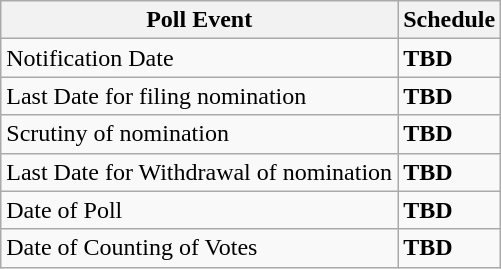<table class="wikitable">
<tr>
<th>Poll Event</th>
<th>Schedule</th>
</tr>
<tr>
<td>Notification Date</td>
<td><strong>TBD</strong></td>
</tr>
<tr>
<td>Last Date for filing nomination</td>
<td><strong>TBD</strong></td>
</tr>
<tr>
<td>Scrutiny of nomination</td>
<td><strong>TBD</strong></td>
</tr>
<tr>
<td>Last Date for Withdrawal of nomination</td>
<td><strong>TBD</strong></td>
</tr>
<tr>
<td>Date of Poll</td>
<td><strong>TBD</strong></td>
</tr>
<tr>
<td>Date of Counting of Votes</td>
<td><strong>TBD</strong></td>
</tr>
</table>
